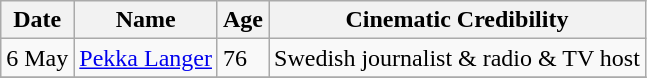<table class="wikitable">
<tr ">
<th>Date</th>
<th>Name</th>
<th>Age</th>
<th>Cinematic Credibility</th>
</tr>
<tr>
<td>6 May</td>
<td><a href='#'>Pekka Langer</a></td>
<td>76</td>
<td>Swedish journalist & radio & TV host</td>
</tr>
<tr>
</tr>
</table>
